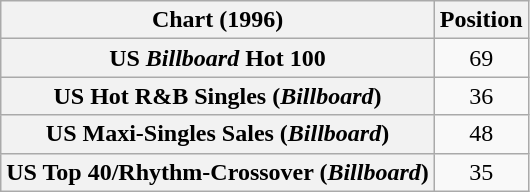<table class="wikitable sortable plainrowheaders">
<tr>
<th>Chart (1996)</th>
<th>Position</th>
</tr>
<tr>
<th scope="row">US <em>Billboard</em> Hot 100</th>
<td align="center">69</td>
</tr>
<tr>
<th scope="row">US Hot R&B Singles (<em>Billboard</em>)</th>
<td align="center">36</td>
</tr>
<tr>
<th scope="row">US Maxi-Singles Sales (<em>Billboard</em>)</th>
<td align="center">48</td>
</tr>
<tr>
<th scope="row">US Top 40/Rhythm-Crossover (<em>Billboard</em>)</th>
<td align="center">35</td>
</tr>
</table>
